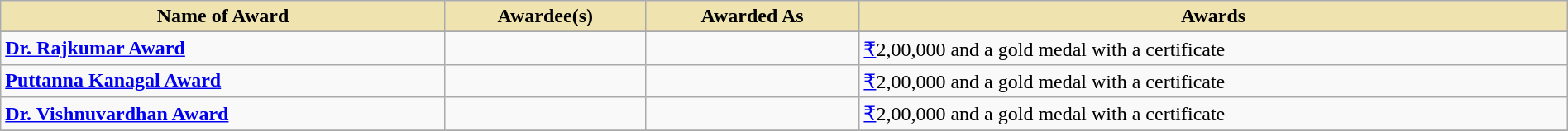<table class="wikitable" style="width:100%;">
<tr>
<th style="background-color:#EFE4B0;">Name of Award</th>
<th style="background-color:#EFE4B0;">Awardee(s)</th>
<th style="background-color:#EFE4B0;">Awarded As</th>
<th style="background-color:#EFE4B0;">Awards</th>
</tr>
<tr style="background-color:#F4F4F4">
</tr>
<tr>
<td><strong><a href='#'>Dr. Rajkumar Award</a></strong></td>
<td></td>
<td></td>
<td><a href='#'>₹</a>2,00,000 and a gold medal with a certificate</td>
</tr>
<tr>
<td><strong><a href='#'>Puttanna Kanagal Award</a></strong></td>
<td></td>
<td></td>
<td><a href='#'>₹</a>2,00,000 and a gold medal with a certificate</td>
</tr>
<tr>
<td><strong><a href='#'>Dr. Vishnuvardhan Award</a></strong></td>
<td></td>
<td></td>
<td><a href='#'>₹</a>2,00,000 and a gold medal with a certificate</td>
</tr>
<tr>
</tr>
</table>
